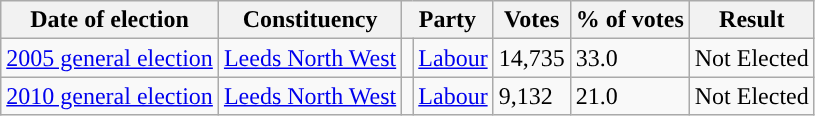<table class="wikitable">
<tr>
<th>Date of election</th>
<th>Constituency</th>
<th colspan="2">Party</th>
<th>Votes</th>
<th>% of votes</th>
<th>Result</th>
</tr>
<tr>
<td><a href='#'>2005 general election</a></td>
<td><a href='#'>Leeds North West</a></td>
<td style="background-color: "></td>
<td><a href='#'>Labour</a></td>
<td>14,735</td>
<td>33.0</td>
<td> Not Elected</td>
</tr>
<tr>
<td><a href='#'>2010 general election</a></td>
<td><a href='#'>Leeds North West</a></td>
<td style="background-color: "></td>
<td><a href='#'>Labour</a></td>
<td>9,132</td>
<td>21.0</td>
<td> Not Elected</td>
</tr>
</table>
